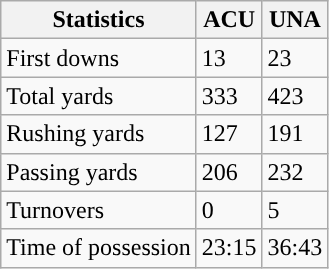<table class="wikitable" style="float: left;">
<tr>
<th>Statistics</th>
<th>ACU</th>
<th>UNA</th>
</tr>
<tr>
<td>First downs</td>
<td>13</td>
<td>23</td>
</tr>
<tr>
<td>Total yards</td>
<td>333</td>
<td>423</td>
</tr>
<tr>
<td>Rushing yards</td>
<td>127</td>
<td>191</td>
</tr>
<tr>
<td>Passing yards</td>
<td>206</td>
<td>232</td>
</tr>
<tr>
<td>Turnovers</td>
<td>0</td>
<td>5</td>
</tr>
<tr>
<td>Time of possession</td>
<td>23:15</td>
<td>36:43</td>
</tr>
</table>
